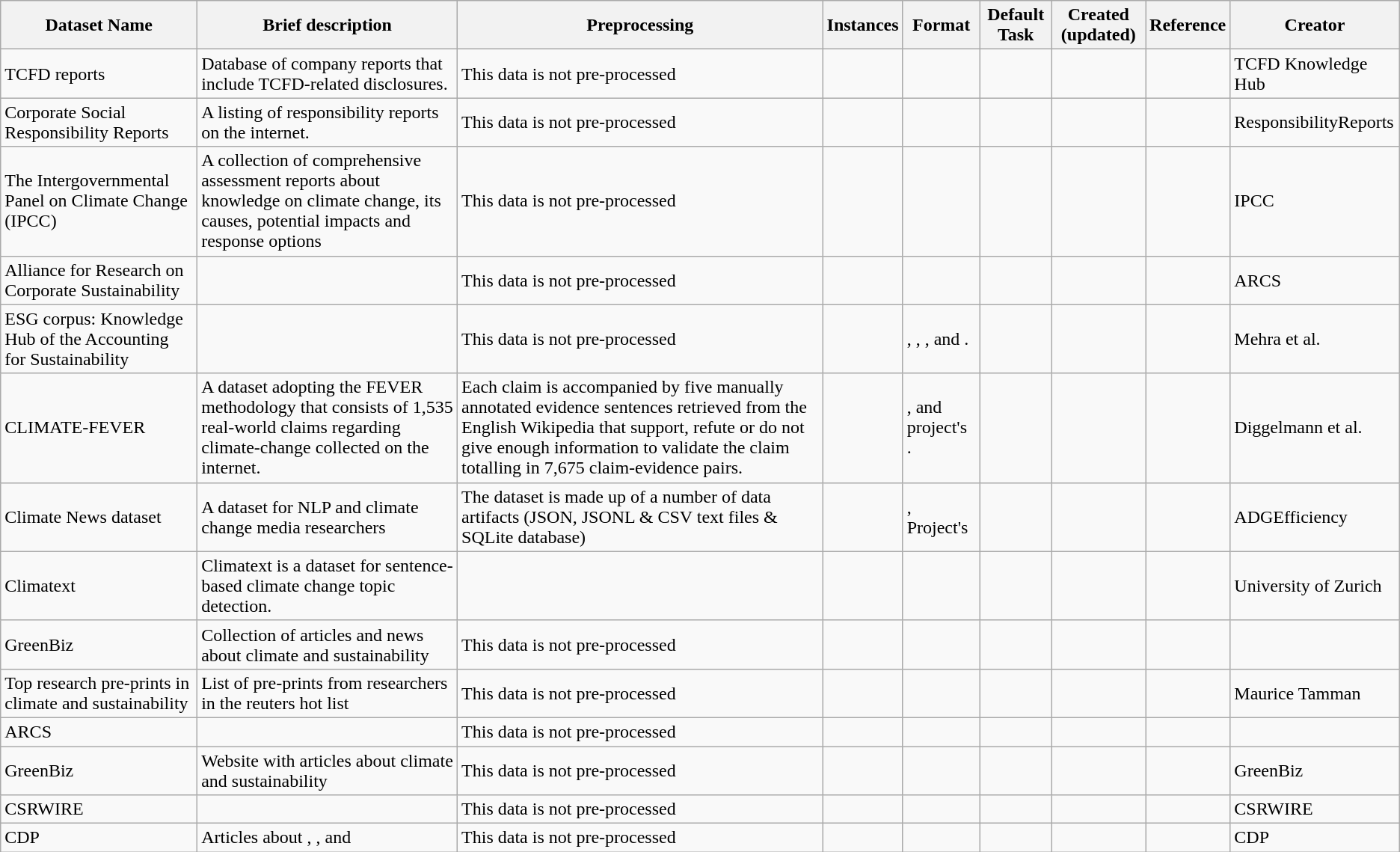<table class="wikitable sortable">
<tr>
<th>Dataset Name</th>
<th>Brief description</th>
<th>Preprocessing</th>
<th>Instances</th>
<th>Format</th>
<th>Default Task</th>
<th>Created (updated)</th>
<th>Reference</th>
<th>Creator</th>
</tr>
<tr>
<td>TCFD reports</td>
<td>Database of company reports that include TCFD-related disclosures.</td>
<td>This data is not pre-processed</td>
<td></td>
<td></td>
<td></td>
<td></td>
<td></td>
<td>TCFD Knowledge Hub</td>
</tr>
<tr>
<td>Corporate Social Responsibility Reports</td>
<td>A listing of responsibility reports on the internet.</td>
<td>This data is not pre-processed</td>
<td></td>
<td></td>
<td></td>
<td></td>
<td></td>
<td>ResponsibilityReports</td>
</tr>
<tr>
<td>The Intergovernmental Panel on Climate Change (IPCC)</td>
<td>A collection of comprehensive assessment reports about knowledge on climate change, its causes, potential impacts and response options</td>
<td>This data is not pre-processed</td>
<td></td>
<td></td>
<td></td>
<td></td>
<td></td>
<td>IPCC</td>
</tr>
<tr>
<td>Alliance for Research on Corporate Sustainability</td>
<td></td>
<td>This data is not pre-processed</td>
<td></td>
<td></td>
<td></td>
<td></td>
<td></td>
<td>ARCS</td>
</tr>
<tr>
<td>ESG corpus: Knowledge Hub of the Accounting for Sustainability</td>
<td></td>
<td>This data is not pre-processed</td>
<td></td>
<td>, , , and .</td>
<td></td>
<td></td>
<td></td>
<td>Mehra et al.</td>
</tr>
<tr>
<td>CLIMATE-FEVER</td>
<td>A dataset adopting the FEVER methodology that consists of 1,535 real-world claims regarding climate-change collected on the internet.</td>
<td>Each claim is accompanied by five manually annotated evidence sentences retrieved from the English Wikipedia that support, refute or do not give enough information to validate the claim totalling in 7,675 claim-evidence pairs.</td>
<td></td>
<td>, and project's .</td>
<td></td>
<td></td>
<td></td>
<td>Diggelmann et al.</td>
</tr>
<tr>
<td>Climate News dataset</td>
<td>A dataset for NLP and climate change media researchers</td>
<td>The dataset is made up of a number of data artifacts (JSON, JSONL & CSV text files & SQLite database)</td>
<td></td>
<td>, Project's </td>
<td></td>
<td></td>
<td></td>
<td>ADGEfficiency</td>
</tr>
<tr>
<td>Climatext</td>
<td>Climatext is a dataset for sentence-based climate change topic detection.</td>
<td></td>
<td></td>
<td></td>
<td></td>
<td></td>
<td></td>
<td>University of Zurich</td>
</tr>
<tr>
<td>GreenBiz</td>
<td>Collection of articles and news about climate and sustainability</td>
<td>This data is not pre-processed</td>
<td></td>
<td></td>
<td></td>
<td></td>
<td></td>
<td></td>
</tr>
<tr>
<td>Top research pre-prints in climate and sustainability</td>
<td>List of pre-prints from researchers in the reuters hot list</td>
<td>This data is not pre-processed</td>
<td></td>
<td></td>
<td></td>
<td></td>
<td></td>
<td>Maurice Tamman</td>
</tr>
<tr>
<td>ARCS</td>
<td></td>
<td>This data is not pre-processed</td>
<td></td>
<td></td>
<td></td>
<td></td>
<td></td>
<td></td>
</tr>
<tr>
<td>GreenBiz</td>
<td>Website with articles about climate and sustainability</td>
<td>This data is not pre-processed</td>
<td></td>
<td></td>
<td></td>
<td></td>
<td></td>
<td>GreenBiz</td>
</tr>
<tr>
<td>CSRWIRE</td>
<td></td>
<td>This data is not pre-processed</td>
<td></td>
<td></td>
<td></td>
<td></td>
<td></td>
<td>CSRWIRE</td>
</tr>
<tr>
<td>CDP</td>
<td>Articles about , , and </td>
<td>This data is not pre-processed</td>
<td></td>
<td></td>
<td></td>
<td></td>
<td></td>
<td>CDP</td>
</tr>
</table>
